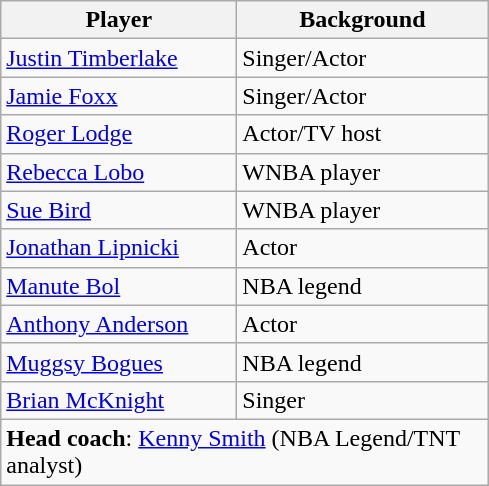<table class="wikitable">
<tr>
<th width=150>Player</th>
<th width=160>Background</th>
</tr>
<tr>
<td><a href='#'>Justin Timberlake</a></td>
<td>Singer/Actor</td>
</tr>
<tr>
<td><a href='#'>Jamie Foxx</a></td>
<td>Singer/Actor</td>
</tr>
<tr>
<td><a href='#'>Roger Lodge</a></td>
<td>Actor/TV host</td>
</tr>
<tr>
<td><a href='#'>Rebecca Lobo</a></td>
<td>WNBA player</td>
</tr>
<tr>
<td><a href='#'>Sue Bird</a></td>
<td>WNBA player</td>
</tr>
<tr>
<td><a href='#'>Jonathan Lipnicki</a></td>
<td>Actor</td>
</tr>
<tr>
<td><a href='#'>Manute Bol</a></td>
<td>NBA legend</td>
</tr>
<tr>
<td><a href='#'>Anthony Anderson</a></td>
<td>Actor</td>
</tr>
<tr>
<td><a href='#'>Muggsy Bogues</a></td>
<td>NBA legend</td>
</tr>
<tr>
<td><a href='#'>Brian McKnight</a></td>
<td>Singer</td>
</tr>
<tr>
<td colspan="2"><strong>Head coach</strong>: <a href='#'>Kenny Smith</a> (NBA Legend/TNT analyst)</td>
</tr>
</table>
